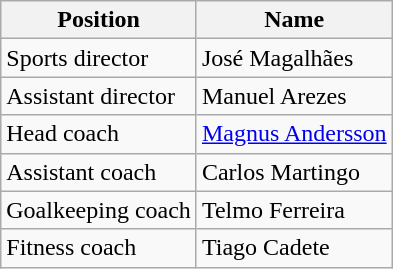<table class="wikitable">
<tr>
<th>Position</th>
<th>Name</th>
</tr>
<tr>
<td>Sports director</td>
<td> José Magalhães</td>
</tr>
<tr>
<td>Assistant director</td>
<td> Manuel Arezes</td>
</tr>
<tr>
<td>Head coach</td>
<td> <a href='#'>Magnus Andersson</a></td>
</tr>
<tr>
<td>Assistant coach</td>
<td> Carlos Martingo</td>
</tr>
<tr>
<td>Goalkeeping coach</td>
<td> Telmo Ferreira</td>
</tr>
<tr>
<td>Fitness coach</td>
<td> Tiago Cadete</td>
</tr>
</table>
